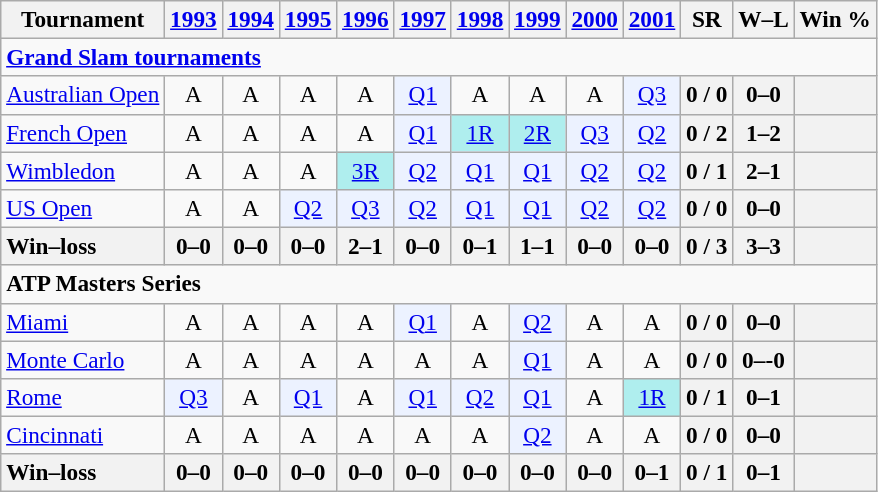<table class=wikitable style=text-align:center;font-size:97%>
<tr>
<th>Tournament</th>
<th><a href='#'>1993</a></th>
<th><a href='#'>1994</a></th>
<th><a href='#'>1995</a></th>
<th><a href='#'>1996</a></th>
<th><a href='#'>1997</a></th>
<th><a href='#'>1998</a></th>
<th><a href='#'>1999</a></th>
<th><a href='#'>2000</a></th>
<th><a href='#'>2001</a></th>
<th>SR</th>
<th>W–L</th>
<th>Win %</th>
</tr>
<tr>
<td colspan=23 align=left><strong><a href='#'>Grand Slam tournaments</a></strong></td>
</tr>
<tr>
<td align=left><a href='#'>Australian Open</a></td>
<td>A</td>
<td>A</td>
<td>A</td>
<td>A</td>
<td bgcolor=ecf2ff><a href='#'>Q1</a></td>
<td>A</td>
<td>A</td>
<td>A</td>
<td bgcolor=ecf2ff><a href='#'>Q3</a></td>
<th>0 / 0</th>
<th>0–0</th>
<th></th>
</tr>
<tr>
<td align=left><a href='#'>French Open</a></td>
<td>A</td>
<td>A</td>
<td>A</td>
<td>A</td>
<td bgcolor=ecf2ff><a href='#'>Q1</a></td>
<td bgcolor=afeeee><a href='#'>1R</a></td>
<td bgcolor=afeeee><a href='#'>2R</a></td>
<td bgcolor=ecf2ff><a href='#'>Q3</a></td>
<td bgcolor=ecf2ff><a href='#'>Q2</a></td>
<th>0 / 2</th>
<th>1–2</th>
<th></th>
</tr>
<tr>
<td align=left><a href='#'>Wimbledon</a></td>
<td>A</td>
<td>A</td>
<td>A</td>
<td bgcolor=afeeee><a href='#'>3R</a></td>
<td bgcolor=ecf2ff><a href='#'>Q2</a></td>
<td bgcolor=ecf2ff><a href='#'>Q1</a></td>
<td bgcolor=ecf2ff><a href='#'>Q1</a></td>
<td bgcolor=ecf2ff><a href='#'>Q2</a></td>
<td bgcolor=ecf2ff><a href='#'>Q2</a></td>
<th>0 / 1</th>
<th>2–1</th>
<th></th>
</tr>
<tr>
<td align=left><a href='#'>US Open</a></td>
<td>A</td>
<td>A</td>
<td bgcolor=ecf2ff><a href='#'>Q2</a></td>
<td bgcolor=ecf2ff><a href='#'>Q3</a></td>
<td bgcolor=ecf2ff><a href='#'>Q2</a></td>
<td bgcolor=ecf2ff><a href='#'>Q1</a></td>
<td bgcolor=ecf2ff><a href='#'>Q1</a></td>
<td bgcolor=ecf2ff><a href='#'>Q2</a></td>
<td bgcolor=ecf2ff><a href='#'>Q2</a></td>
<th>0 / 0</th>
<th>0–0</th>
<th></th>
</tr>
<tr>
<th style=text-align:left>Win–loss</th>
<th>0–0</th>
<th>0–0</th>
<th>0–0</th>
<th>2–1</th>
<th>0–0</th>
<th>0–1</th>
<th>1–1</th>
<th>0–0</th>
<th>0–0</th>
<th>0 / 3</th>
<th>3–3</th>
<th></th>
</tr>
<tr>
<td colspan=23 align=left><strong>ATP Masters Series</strong></td>
</tr>
<tr>
<td align=left><a href='#'>Miami</a></td>
<td>A</td>
<td>A</td>
<td>A</td>
<td>A</td>
<td bgcolor=ecf2ff><a href='#'>Q1</a></td>
<td>A</td>
<td bgcolor=ecf2ff><a href='#'>Q2</a></td>
<td>A</td>
<td>A</td>
<th>0 / 0</th>
<th>0–0</th>
<th></th>
</tr>
<tr>
<td align=left><a href='#'>Monte Carlo</a></td>
<td>A</td>
<td>A</td>
<td>A</td>
<td>A</td>
<td>A</td>
<td>A</td>
<td bgcolor=ecf2ff><a href='#'>Q1</a></td>
<td>A</td>
<td>A</td>
<th>0 / 0</th>
<th>0–-0</th>
<th></th>
</tr>
<tr>
<td align=left><a href='#'>Rome</a></td>
<td bgcolor=ecf2ff><a href='#'>Q3</a></td>
<td>A</td>
<td bgcolor=ecf2ff><a href='#'>Q1</a></td>
<td>A</td>
<td bgcolor=ecf2ff><a href='#'>Q1</a></td>
<td bgcolor=ecf2ff><a href='#'>Q2</a></td>
<td bgcolor=ecf2ff><a href='#'>Q1</a></td>
<td>A</td>
<td bgcolor=afeeee><a href='#'>1R</a></td>
<th>0 / 1</th>
<th>0–1</th>
<th></th>
</tr>
<tr>
<td align=left><a href='#'>Cincinnati</a></td>
<td>A</td>
<td>A</td>
<td>A</td>
<td>A</td>
<td>A</td>
<td>A</td>
<td bgcolor=ecf2ff><a href='#'>Q2</a></td>
<td>A</td>
<td>A</td>
<th>0 / 0</th>
<th>0–0</th>
<th></th>
</tr>
<tr>
<th style=text-align:left>Win–loss</th>
<th>0–0</th>
<th>0–0</th>
<th>0–0</th>
<th>0–0</th>
<th>0–0</th>
<th>0–0</th>
<th>0–0</th>
<th>0–0</th>
<th>0–1</th>
<th>0 / 1</th>
<th>0–1</th>
<th></th>
</tr>
</table>
